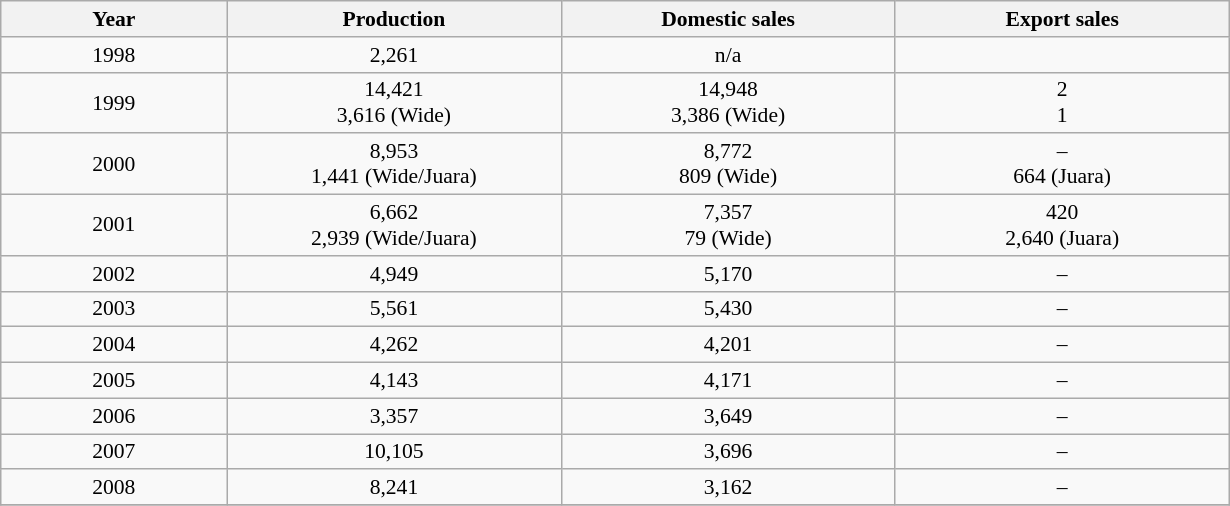<table class="wikitable" style="font-size:90%; text-align:center">
<tr>
<th style="width:10em">Year</th>
<th style="width:15em">Production</th>
<th style="width:15em">Domestic sales</th>
<th style="width:15em">Export sales</th>
</tr>
<tr>
<td>1998</td>
<td>2,261</td>
<td>n/a</td>
</tr>
<tr>
<td>1999</td>
<td>14,421<br>3,616 (Wide)</td>
<td>14,948<br>3,386 (Wide)</td>
<td>2<br>1</td>
</tr>
<tr>
<td>2000</td>
<td>8,953<br>1,441 (Wide/Juara)</td>
<td>8,772<br>809 (Wide)</td>
<td>–<br>664 (Juara)</td>
</tr>
<tr>
<td>2001</td>
<td>6,662<br>2,939 (Wide/Juara)</td>
<td>7,357<br>79 (Wide)</td>
<td>420<br>2,640 (Juara)</td>
</tr>
<tr>
<td>2002</td>
<td>4,949</td>
<td>5,170</td>
<td>–</td>
</tr>
<tr>
<td>2003</td>
<td>5,561</td>
<td>5,430</td>
<td>–</td>
</tr>
<tr>
<td>2004</td>
<td>4,262</td>
<td>4,201</td>
<td>–</td>
</tr>
<tr>
<td>2005</td>
<td>4,143</td>
<td>4,171</td>
<td>–</td>
</tr>
<tr>
<td>2006</td>
<td>3,357</td>
<td>3,649</td>
<td>–</td>
</tr>
<tr>
<td>2007</td>
<td>10,105</td>
<td>3,696</td>
<td>–</td>
</tr>
<tr>
<td>2008</td>
<td>8,241</td>
<td>3,162</td>
<td>–</td>
</tr>
<tr>
</tr>
</table>
